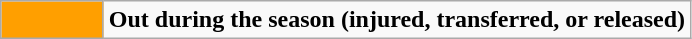<table class="wikitable" style="text-align: right;">
<tr>
<td bgcolor=#FF9F00 style="width: 61px;"></td>
<td><strong>Out during the season (injured, transferred, or released)</strong></td>
</tr>
</table>
